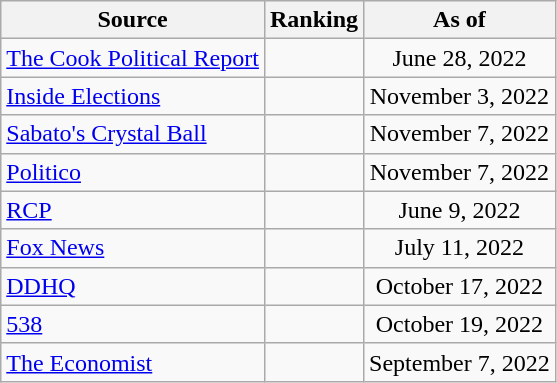<table class="wikitable" style="text-align:center">
<tr>
<th>Source</th>
<th>Ranking</th>
<th>As of</th>
</tr>
<tr>
<td align=left><a href='#'>The Cook Political Report</a></td>
<td></td>
<td>June 28, 2022</td>
</tr>
<tr>
<td align=left><a href='#'>Inside Elections</a></td>
<td></td>
<td>November 3, 2022</td>
</tr>
<tr>
<td align=left><a href='#'>Sabato's Crystal Ball</a></td>
<td></td>
<td>November 7, 2022</td>
</tr>
<tr>
<td align=left><a href='#'>Politico</a></td>
<td></td>
<td>November 7, 2022</td>
</tr>
<tr>
<td align="left"><a href='#'>RCP</a></td>
<td></td>
<td>June 9, 2022</td>
</tr>
<tr>
<td align=left><a href='#'>Fox News</a></td>
<td></td>
<td>July 11, 2022</td>
</tr>
<tr>
<td align="left"><a href='#'>DDHQ</a></td>
<td></td>
<td>October 17, 2022</td>
</tr>
<tr>
<td align="left"><a href='#'>538</a></td>
<td></td>
<td>October 19, 2022</td>
</tr>
<tr>
<td align="left"><a href='#'>The Economist</a></td>
<td></td>
<td>September 7, 2022</td>
</tr>
</table>
